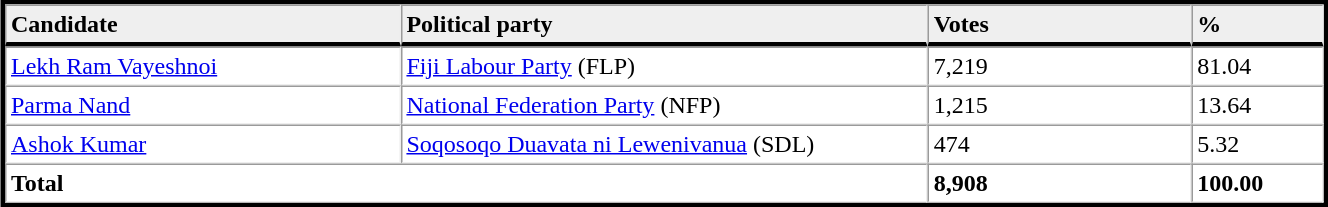<table table width="70%" border="1" align="center" cellpadding=3 cellspacing=0 style="margin:5px; border:3px solid;">
<tr>
<td td width="30%" style="border-bottom:3px solid; background:#efefef;"><strong>Candidate</strong></td>
<td td width="40%" style="border-bottom:3px solid; background:#efefef;"><strong>Political party</strong></td>
<td td width="20%" style="border-bottom:3px solid; background:#efefef;"><strong>Votes</strong></td>
<td td width="10%" style="border-bottom:3px solid; background:#efefef;"><strong>%</strong></td>
</tr>
<tr>
<td><a href='#'>Lekh Ram Vayeshnoi</a></td>
<td><a href='#'>Fiji Labour Party</a> (FLP)</td>
<td>7,219</td>
<td>81.04</td>
</tr>
<tr>
<td><a href='#'>Parma Nand</a></td>
<td><a href='#'>National Federation Party</a> (NFP)</td>
<td>1,215</td>
<td>13.64</td>
</tr>
<tr>
<td><a href='#'>Ashok Kumar</a></td>
<td><a href='#'>Soqosoqo Duavata ni Lewenivanua</a> (SDL)</td>
<td>474</td>
<td>5.32</td>
</tr>
<tr>
<td colspan=2><strong>Total</strong></td>
<td><strong>8,908</strong></td>
<td><strong>100.00</strong></td>
</tr>
<tr>
</tr>
</table>
